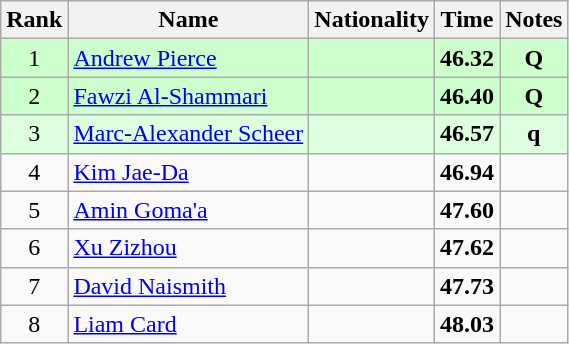<table class="wikitable sortable" style="text-align:center">
<tr>
<th>Rank</th>
<th>Name</th>
<th>Nationality</th>
<th>Time</th>
<th>Notes</th>
</tr>
<tr bgcolor=ccffcc>
<td>1</td>
<td align=left><a href='#'>Andrew Pierce</a></td>
<td align=left></td>
<td><strong>46.32</strong></td>
<td><strong>Q</strong></td>
</tr>
<tr bgcolor=ccffcc>
<td>2</td>
<td align=left><a href='#'>Fawzi Al-Shammari</a></td>
<td align=left></td>
<td><strong>46.40</strong></td>
<td><strong>Q</strong></td>
</tr>
<tr bgcolor=ddffdd>
<td>3</td>
<td align=left><a href='#'>Marc-Alexander Scheer</a></td>
<td align=left></td>
<td><strong>46.57</strong></td>
<td><strong>q</strong></td>
</tr>
<tr>
<td>4</td>
<td align=left><a href='#'>Kim Jae-Da</a></td>
<td align=left></td>
<td><strong>46.94</strong></td>
<td></td>
</tr>
<tr>
<td>5</td>
<td align=left><a href='#'>Amin Goma'a</a></td>
<td align=left></td>
<td><strong>47.60</strong></td>
<td></td>
</tr>
<tr>
<td>6</td>
<td align=left><a href='#'>Xu Zizhou</a></td>
<td align=left></td>
<td><strong>47.62</strong></td>
<td></td>
</tr>
<tr>
<td>7</td>
<td align=left><a href='#'>David Naismith</a></td>
<td align=left></td>
<td><strong>47.73</strong></td>
<td></td>
</tr>
<tr>
<td>8</td>
<td align=left><a href='#'>Liam Card</a></td>
<td align=left></td>
<td><strong>48.03</strong></td>
<td></td>
</tr>
</table>
